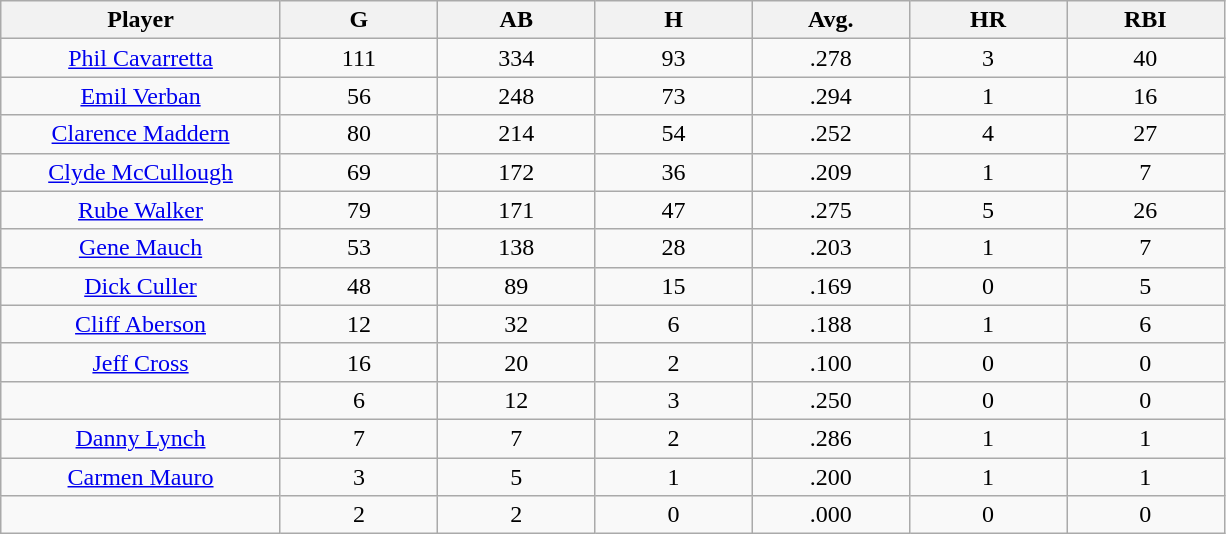<table class="wikitable sortable" style="text-align:center;">
<tr>
<th bgcolor="#DDDDFF" width="16%">Player</th>
<th bgcolor="#DDDDFF" width="9%">G</th>
<th bgcolor="#DDDDFF" width="9%">AB</th>
<th bgcolor="#DDDDFF" width="9%">H</th>
<th bgcolor="#DDDDFF" width="9%">Avg.</th>
<th bgcolor="#DDDDFF" width="9%">HR</th>
<th bgcolor="#DDDDFF" width="9%">RBI</th>
</tr>
<tr>
<td><a href='#'>Phil Cavarretta</a></td>
<td>111</td>
<td>334</td>
<td>93</td>
<td>.278</td>
<td>3</td>
<td>40</td>
</tr>
<tr>
<td><a href='#'>Emil Verban</a></td>
<td>56</td>
<td>248</td>
<td>73</td>
<td>.294</td>
<td>1</td>
<td>16</td>
</tr>
<tr>
<td><a href='#'>Clarence Maddern</a></td>
<td>80</td>
<td>214</td>
<td>54</td>
<td>.252</td>
<td>4</td>
<td>27</td>
</tr>
<tr>
<td><a href='#'>Clyde McCullough</a></td>
<td>69</td>
<td>172</td>
<td>36</td>
<td>.209</td>
<td>1</td>
<td>7</td>
</tr>
<tr>
<td><a href='#'>Rube Walker</a></td>
<td>79</td>
<td>171</td>
<td>47</td>
<td>.275</td>
<td>5</td>
<td>26</td>
</tr>
<tr>
<td><a href='#'>Gene Mauch</a></td>
<td>53</td>
<td>138</td>
<td>28</td>
<td>.203</td>
<td>1</td>
<td>7</td>
</tr>
<tr>
<td><a href='#'>Dick Culler</a></td>
<td>48</td>
<td>89</td>
<td>15</td>
<td>.169</td>
<td>0</td>
<td>5</td>
</tr>
<tr>
<td><a href='#'>Cliff Aberson</a></td>
<td>12</td>
<td>32</td>
<td>6</td>
<td>.188</td>
<td>1</td>
<td>6</td>
</tr>
<tr>
<td><a href='#'>Jeff Cross</a></td>
<td>16</td>
<td>20</td>
<td>2</td>
<td>.100</td>
<td>0</td>
<td>0</td>
</tr>
<tr>
<td></td>
<td>6</td>
<td>12</td>
<td>3</td>
<td>.250</td>
<td>0</td>
<td>0</td>
</tr>
<tr>
<td><a href='#'>Danny Lynch</a></td>
<td>7</td>
<td>7</td>
<td>2</td>
<td>.286</td>
<td>1</td>
<td>1</td>
</tr>
<tr>
<td><a href='#'>Carmen Mauro</a></td>
<td>3</td>
<td>5</td>
<td>1</td>
<td>.200</td>
<td>1</td>
<td>1</td>
</tr>
<tr>
<td></td>
<td>2</td>
<td>2</td>
<td>0</td>
<td>.000</td>
<td>0</td>
<td>0</td>
</tr>
</table>
